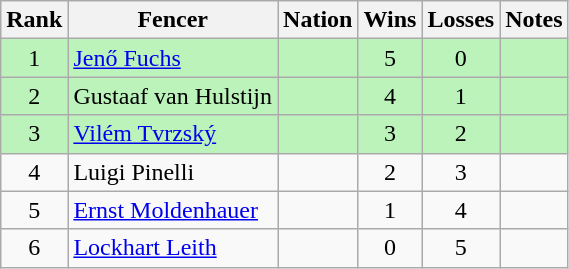<table class="wikitable sortable" style="text-align:center">
<tr>
<th>Rank</th>
<th>Fencer</th>
<th>Nation</th>
<th>Wins</th>
<th>Losses</th>
<th>Notes</th>
</tr>
<tr bgcolor=bbf3bb>
<td>1</td>
<td align=left><a href='#'>Jenő Fuchs</a></td>
<td align=left></td>
<td>5</td>
<td>0</td>
<td></td>
</tr>
<tr bgcolor=bbf3bb>
<td>2</td>
<td align=left>Gustaaf van Hulstijn</td>
<td align=left></td>
<td>4</td>
<td>1</td>
<td></td>
</tr>
<tr bgcolor=bbf3bb>
<td>3</td>
<td align=left><a href='#'>Vilém Tvrzský</a></td>
<td align=left></td>
<td>3</td>
<td>2</td>
<td></td>
</tr>
<tr>
<td>4</td>
<td align=left>Luigi Pinelli</td>
<td align=left></td>
<td>2</td>
<td>3</td>
<td></td>
</tr>
<tr>
<td>5</td>
<td align=left><a href='#'>Ernst Moldenhauer</a></td>
<td align=left></td>
<td>1</td>
<td>4</td>
<td></td>
</tr>
<tr>
<td>6</td>
<td align=left><a href='#'>Lockhart Leith</a></td>
<td align=left></td>
<td>0</td>
<td>5</td>
<td></td>
</tr>
</table>
